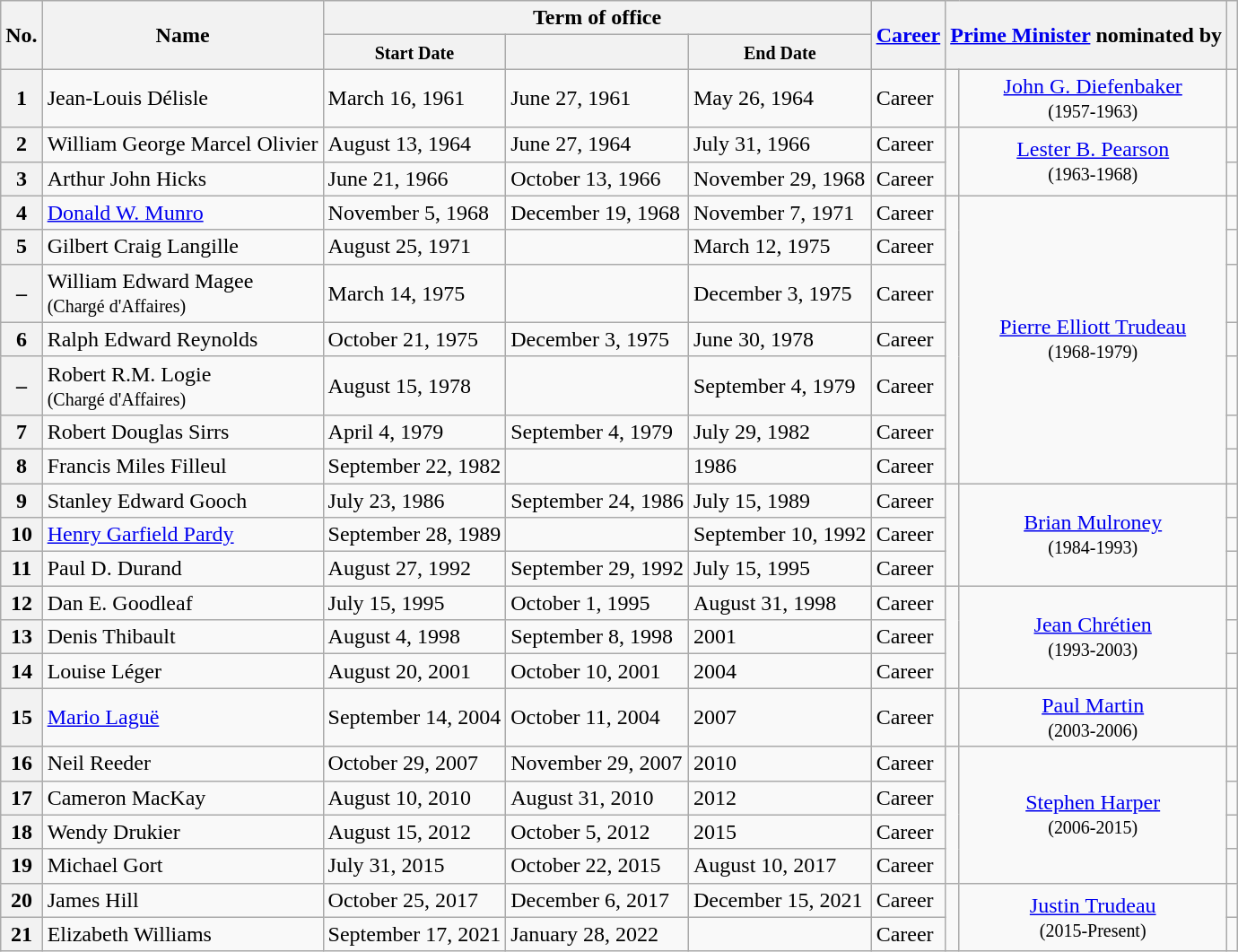<table class="wikitable">
<tr>
<th rowspan="2">No.</th>
<th rowspan="2">Name</th>
<th colspan="3">Term of office</th>
<th rowspan="2"><a href='#'>Career</a></th>
<th rowspan="2"; colspan="2"><a href='#'>Prime Minister</a> nominated by</th>
<th rowspan="2"></th>
</tr>
<tr>
<th><small>Start Date</small></th>
<th><small><a href='#'></a></small></th>
<th><small>End Date</small></th>
</tr>
<tr>
<th>1</th>
<td>Jean-Louis Délisle</td>
<td>March 16, 1961</td>
<td>June 27, 1961</td>
<td>May 26, 1964</td>
<td>Career</td>
<td></td>
<td style=text-align:center><a href='#'>John G. Diefenbaker</a><br><small>(1957-1963)</small></td>
<td></td>
</tr>
<tr>
<th>2</th>
<td>William George Marcel Olivier</td>
<td>August 13, 1964</td>
<td>June 27, 1964</td>
<td>July 31, 1966</td>
<td>Career</td>
<td rowspan="2"></td>
<td rowspan="2"style=text-align:center><a href='#'>Lester B. Pearson</a><br><small>(1963-1968)</small></td>
<td></td>
</tr>
<tr>
<th>3</th>
<td>Arthur John Hicks</td>
<td>June 21, 1966</td>
<td>October 13, 1966</td>
<td>November 29, 1968</td>
<td>Career</td>
<td></td>
</tr>
<tr>
<th>4</th>
<td><a href='#'>Donald W. Munro</a></td>
<td>November 5, 1968</td>
<td>December 19, 1968</td>
<td>November 7, 1971</td>
<td>Career</td>
<td rowspan="7" ></td>
<td rowspan="7" style=text-align:center><a href='#'>Pierre Elliott Trudeau</a><br><small>(1968-1979)</small></td>
<td></td>
</tr>
<tr>
<th>5</th>
<td>Gilbert Craig Langille</td>
<td>August 25, 1971</td>
<td></td>
<td>March 12, 1975</td>
<td>Career</td>
<td></td>
</tr>
<tr>
<th>–</th>
<td>William Edward Magee<br><small>(Chargé d'Affaires)</small></td>
<td>March 14, 1975</td>
<td></td>
<td>December 3, 1975</td>
<td>Career</td>
<td></td>
</tr>
<tr>
<th>6</th>
<td>Ralph Edward Reynolds</td>
<td>October 21, 1975</td>
<td>December 3, 1975</td>
<td>June 30, 1978</td>
<td>Career</td>
<td></td>
</tr>
<tr>
<th>–</th>
<td>Robert R.M. Logie<br><small>(Chargé d'Affaires)</small></td>
<td>August 15, 1978</td>
<td></td>
<td>September 4, 1979</td>
<td>Career</td>
<td></td>
</tr>
<tr>
<th>7</th>
<td>Robert Douglas Sirrs</td>
<td>April 4, 1979</td>
<td>September 4, 1979</td>
<td>July 29, 1982</td>
<td>Career</td>
<td></td>
</tr>
<tr>
<th>8</th>
<td>Francis Miles Filleul</td>
<td>September 22, 1982</td>
<td></td>
<td>1986</td>
<td>Career</td>
<td></td>
</tr>
<tr>
<th>9</th>
<td>Stanley Edward Gooch</td>
<td>July 23, 1986</td>
<td>September 24, 1986</td>
<td>July 15, 1989</td>
<td>Career</td>
<td rowspan="3"></td>
<td rowspan="3"style=text-align:center><a href='#'>Brian Mulroney</a><br><small>(1984-1993)</small></td>
<td></td>
</tr>
<tr>
<th>10</th>
<td><a href='#'>Henry Garfield Pardy</a></td>
<td>September 28, 1989</td>
<td></td>
<td>September 10, 1992</td>
<td>Career</td>
<td></td>
</tr>
<tr>
<th>11</th>
<td>Paul D. Durand</td>
<td>August 27, 1992</td>
<td>September 29, 1992</td>
<td>July 15, 1995</td>
<td>Career</td>
<td></td>
</tr>
<tr>
<th>12</th>
<td>Dan E. Goodleaf</td>
<td>July 15, 1995</td>
<td>October 1, 1995</td>
<td>August 31, 1998</td>
<td>Career</td>
<td rowspan="3"></td>
<td rowspan="3"style=text-align:center><a href='#'>Jean Chrétien</a><br><small>(1993-2003)</small></td>
<td></td>
</tr>
<tr>
<th>13</th>
<td>Denis Thibault</td>
<td>August 4, 1998</td>
<td>September 8, 1998</td>
<td>2001</td>
<td>Career</td>
<td></td>
</tr>
<tr>
<th>14</th>
<td>Louise Léger</td>
<td>August 20, 2001</td>
<td>October 10, 2001</td>
<td>2004</td>
<td>Career</td>
<td></td>
</tr>
<tr>
<th>15</th>
<td><a href='#'>Mario Laguë</a></td>
<td>September 14, 2004</td>
<td>October 11, 2004</td>
<td>2007</td>
<td>Career</td>
<td></td>
<td style=text-align:center><a href='#'>Paul Martin</a><br><small>(2003-2006)</small></td>
<td></td>
</tr>
<tr>
<th>16</th>
<td>Neil Reeder</td>
<td>October 29, 2007</td>
<td>November 29, 2007</td>
<td>2010</td>
<td>Career</td>
<td rowspan="4"></td>
<td rowspan="4"style=text-align:center><a href='#'>Stephen Harper</a><br><small>(2006-2015)</small></td>
<td></td>
</tr>
<tr>
<th>17</th>
<td>Cameron MacKay</td>
<td>August 10, 2010</td>
<td>August 31, 2010</td>
<td>2012</td>
<td>Career</td>
<td></td>
</tr>
<tr>
<th>18</th>
<td>Wendy Drukier</td>
<td>August 15, 2012</td>
<td>October 5, 2012</td>
<td>2015</td>
<td>Career</td>
<td></td>
</tr>
<tr>
<th>19</th>
<td>Michael Gort</td>
<td>July 31, 2015</td>
<td>October 22, 2015</td>
<td>August 10, 2017</td>
<td>Career</td>
<td></td>
</tr>
<tr>
<th>20</th>
<td>James Hill</td>
<td>October 25, 2017</td>
<td>December 6, 2017</td>
<td>December 15, 2021</td>
<td>Career</td>
<td rowspan="2"></td>
<td rowspan="2"style=text-align:center><a href='#'>Justin Trudeau</a><br><small>(2015-Present)</small></td>
<td></td>
</tr>
<tr>
<th>21</th>
<td>Elizabeth Williams</td>
<td>September 17, 2021</td>
<td>January 28, 2022</td>
<td></td>
<td>Career</td>
<td></td>
</tr>
</table>
